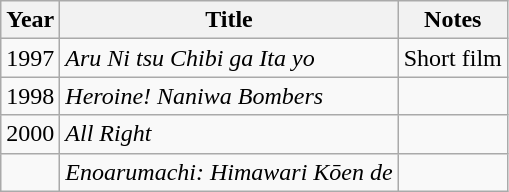<table class="wikitable">
<tr>
<th>Year</th>
<th>Title</th>
<th>Notes</th>
</tr>
<tr>
<td>1997</td>
<td><em>Aru Ni tsu Chibi ga Ita yo</em></td>
<td>Short film</td>
</tr>
<tr>
<td>1998</td>
<td><em>Heroine! Naniwa Bombers</em></td>
<td></td>
</tr>
<tr>
<td>2000</td>
<td><em>All Right</em></td>
<td></td>
</tr>
<tr>
<td></td>
<td><em>Enoarumachi: Himawari Kōen de</em></td>
<td></td>
</tr>
</table>
